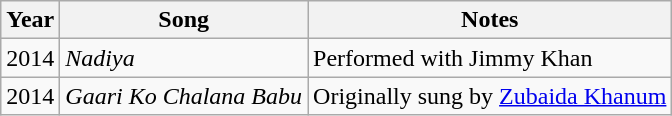<table class="wikitable">
<tr>
<th>Year</th>
<th>Song</th>
<th>Notes</th>
</tr>
<tr>
<td>2014</td>
<td><em>Nadiya</em></td>
<td>Performed with Jimmy Khan</td>
</tr>
<tr>
<td>2014</td>
<td><em>Gaari Ko Chalana Babu</em></td>
<td>Originally sung by <a href='#'>Zubaida Khanum</a></td>
</tr>
</table>
